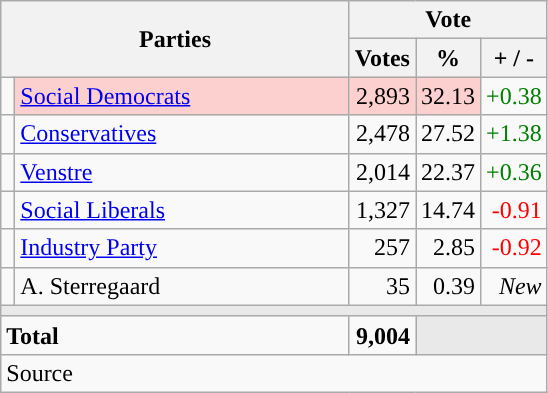<table class="wikitable" style="text-align:right;">
<tr>
<th style="text-align:centre;" rowspan="2" colspan="2" width="225">Parties</th>
<th colspan="3">Vote</th>
</tr>
<tr>
<th width="15">Votes</th>
<th width="15">%</th>
<th width="15">+ / -</th>
</tr>
<tr>
<td width="2" style="color:inherit;background:"></td>
<td bgcolor=#fbd0ce  align="left"><a href='#'>Social Democrats</a></td>
<td bgcolor=#fbd0ce>2,893</td>
<td bgcolor=#fbd0ce>32.13</td>
<td style=color:green;>+0.38</td>
</tr>
<tr>
<td width="2" style="color:inherit;background:"></td>
<td align="left"><a href='#'>Conservatives</a></td>
<td>2,478</td>
<td>27.52</td>
<td style=color:green;>+1.38</td>
</tr>
<tr>
<td width="2" style="color:inherit;background:"></td>
<td align="left"><a href='#'>Venstre</a></td>
<td>2,014</td>
<td>22.37</td>
<td style=color:green;>+0.36</td>
</tr>
<tr>
<td width="2" style="color:inherit;background:"></td>
<td align="left"><a href='#'>Social Liberals</a></td>
<td>1,327</td>
<td>14.74</td>
<td style=color:red;>-0.91</td>
</tr>
<tr>
<td width="2" style="color:inherit;background:"></td>
<td align="left"><a href='#'>Industry Party</a></td>
<td>257</td>
<td>2.85</td>
<td style=color:red;>-0.92</td>
</tr>
<tr>
<td width="2" style="color:inherit;background:"></td>
<td align="left">A. Sterregaard</td>
<td>35</td>
<td>0.39</td>
<td><em>New</em></td>
</tr>
<tr>
<td colspan="7" bgcolor="#E9E9E9"></td>
</tr>
<tr>
<td align="left" colspan="2"><strong>Total</strong></td>
<td><strong>9,004</strong></td>
<td bgcolor="#E9E9E9" colspan="2"></td>
</tr>
<tr>
<td align="left" colspan="6">Source</td>
</tr>
</table>
